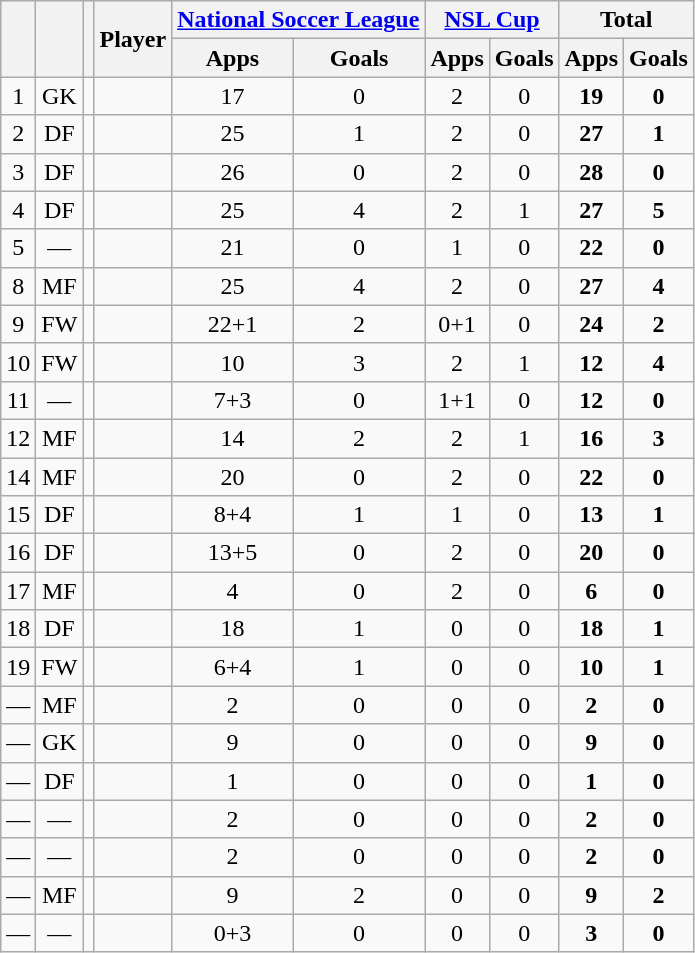<table class="wikitable sortable" style="text-align:center">
<tr>
<th rowspan="2"></th>
<th rowspan="2"></th>
<th rowspan="2"></th>
<th rowspan="2">Player</th>
<th colspan="2"><a href='#'>National Soccer League</a></th>
<th colspan="2"><a href='#'>NSL Cup</a></th>
<th colspan="2">Total</th>
</tr>
<tr>
<th>Apps</th>
<th>Goals</th>
<th>Apps</th>
<th>Goals</th>
<th>Apps</th>
<th>Goals</th>
</tr>
<tr>
<td>1</td>
<td>GK</td>
<td></td>
<td align="left"></td>
<td>17</td>
<td>0</td>
<td>2</td>
<td>0</td>
<td><strong>19</strong></td>
<td><strong>0</strong></td>
</tr>
<tr>
<td>2</td>
<td>DF</td>
<td></td>
<td align="left"></td>
<td>25</td>
<td>1</td>
<td>2</td>
<td>0</td>
<td><strong>27</strong></td>
<td><strong>1</strong></td>
</tr>
<tr>
<td>3</td>
<td>DF</td>
<td></td>
<td align="left"></td>
<td>26</td>
<td>0</td>
<td>2</td>
<td>0</td>
<td><strong>28</strong></td>
<td><strong>0</strong></td>
</tr>
<tr>
<td>4</td>
<td>DF</td>
<td></td>
<td align="left"></td>
<td>25</td>
<td>4</td>
<td>2</td>
<td>1</td>
<td><strong>27</strong></td>
<td><strong>5</strong></td>
</tr>
<tr>
<td>5</td>
<td>—</td>
<td></td>
<td align="left"></td>
<td>21</td>
<td>0</td>
<td>1</td>
<td>0</td>
<td><strong>22</strong></td>
<td><strong>0</strong></td>
</tr>
<tr>
<td>8</td>
<td>MF</td>
<td></td>
<td align="left"></td>
<td>25</td>
<td>4</td>
<td>2</td>
<td>0</td>
<td><strong>27</strong></td>
<td><strong>4</strong></td>
</tr>
<tr>
<td>9</td>
<td>FW</td>
<td></td>
<td align="left"></td>
<td>22+1</td>
<td>2</td>
<td>0+1</td>
<td>0</td>
<td><strong>24</strong></td>
<td><strong>2</strong></td>
</tr>
<tr>
<td>10</td>
<td>FW</td>
<td></td>
<td align="left"></td>
<td>10</td>
<td>3</td>
<td>2</td>
<td>1</td>
<td><strong>12</strong></td>
<td><strong>4</strong></td>
</tr>
<tr>
<td>11</td>
<td>—</td>
<td></td>
<td align="left"></td>
<td>7+3</td>
<td>0</td>
<td>1+1</td>
<td>0</td>
<td><strong>12</strong></td>
<td><strong>0</strong></td>
</tr>
<tr>
<td>12</td>
<td>MF</td>
<td></td>
<td align="left"></td>
<td>14</td>
<td>2</td>
<td>2</td>
<td>1</td>
<td><strong>16</strong></td>
<td><strong>3</strong></td>
</tr>
<tr>
<td>14</td>
<td>MF</td>
<td></td>
<td align="left"></td>
<td>20</td>
<td>0</td>
<td>2</td>
<td>0</td>
<td><strong>22</strong></td>
<td><strong>0</strong></td>
</tr>
<tr>
<td>15</td>
<td>DF</td>
<td></td>
<td align="left"></td>
<td>8+4</td>
<td>1</td>
<td>1</td>
<td>0</td>
<td><strong>13</strong></td>
<td><strong>1</strong></td>
</tr>
<tr>
<td>16</td>
<td>DF</td>
<td></td>
<td align="left"></td>
<td>13+5</td>
<td>0</td>
<td>2</td>
<td>0</td>
<td><strong>20</strong></td>
<td><strong>0</strong></td>
</tr>
<tr>
<td>17</td>
<td>MF</td>
<td></td>
<td align="left"></td>
<td>4</td>
<td>0</td>
<td>2</td>
<td>0</td>
<td><strong>6</strong></td>
<td><strong>0</strong></td>
</tr>
<tr>
<td>18</td>
<td>DF</td>
<td></td>
<td align="left"></td>
<td>18</td>
<td>1</td>
<td>0</td>
<td>0</td>
<td><strong>18</strong></td>
<td><strong>1</strong></td>
</tr>
<tr>
<td>19</td>
<td>FW</td>
<td></td>
<td align="left"></td>
<td>6+4</td>
<td>1</td>
<td>0</td>
<td>0</td>
<td><strong>10</strong></td>
<td><strong>1</strong></td>
</tr>
<tr>
<td>—</td>
<td>MF</td>
<td></td>
<td align="left"></td>
<td>2</td>
<td>0</td>
<td>0</td>
<td>0</td>
<td><strong>2</strong></td>
<td><strong>0</strong></td>
</tr>
<tr>
<td>—</td>
<td>GK</td>
<td></td>
<td align="left"></td>
<td>9</td>
<td>0</td>
<td>0</td>
<td>0</td>
<td><strong>9</strong></td>
<td><strong>0</strong></td>
</tr>
<tr>
<td>—</td>
<td>DF</td>
<td></td>
<td align="left"></td>
<td>1</td>
<td>0</td>
<td>0</td>
<td>0</td>
<td><strong>1</strong></td>
<td><strong>0</strong></td>
</tr>
<tr>
<td>—</td>
<td>—</td>
<td></td>
<td align="left"></td>
<td>2</td>
<td>0</td>
<td>0</td>
<td>0</td>
<td><strong>2</strong></td>
<td><strong>0</strong></td>
</tr>
<tr>
<td>—</td>
<td>—</td>
<td></td>
<td align="left"></td>
<td>2</td>
<td>0</td>
<td>0</td>
<td>0</td>
<td><strong>2</strong></td>
<td><strong>0</strong></td>
</tr>
<tr>
<td>—</td>
<td>MF</td>
<td></td>
<td align="left"></td>
<td>9</td>
<td>2</td>
<td>0</td>
<td>0</td>
<td><strong>9</strong></td>
<td><strong>2</strong></td>
</tr>
<tr>
<td>—</td>
<td>—</td>
<td></td>
<td align="left"></td>
<td>0+3</td>
<td>0</td>
<td>0</td>
<td>0</td>
<td><strong>3</strong></td>
<td><strong>0</strong></td>
</tr>
</table>
